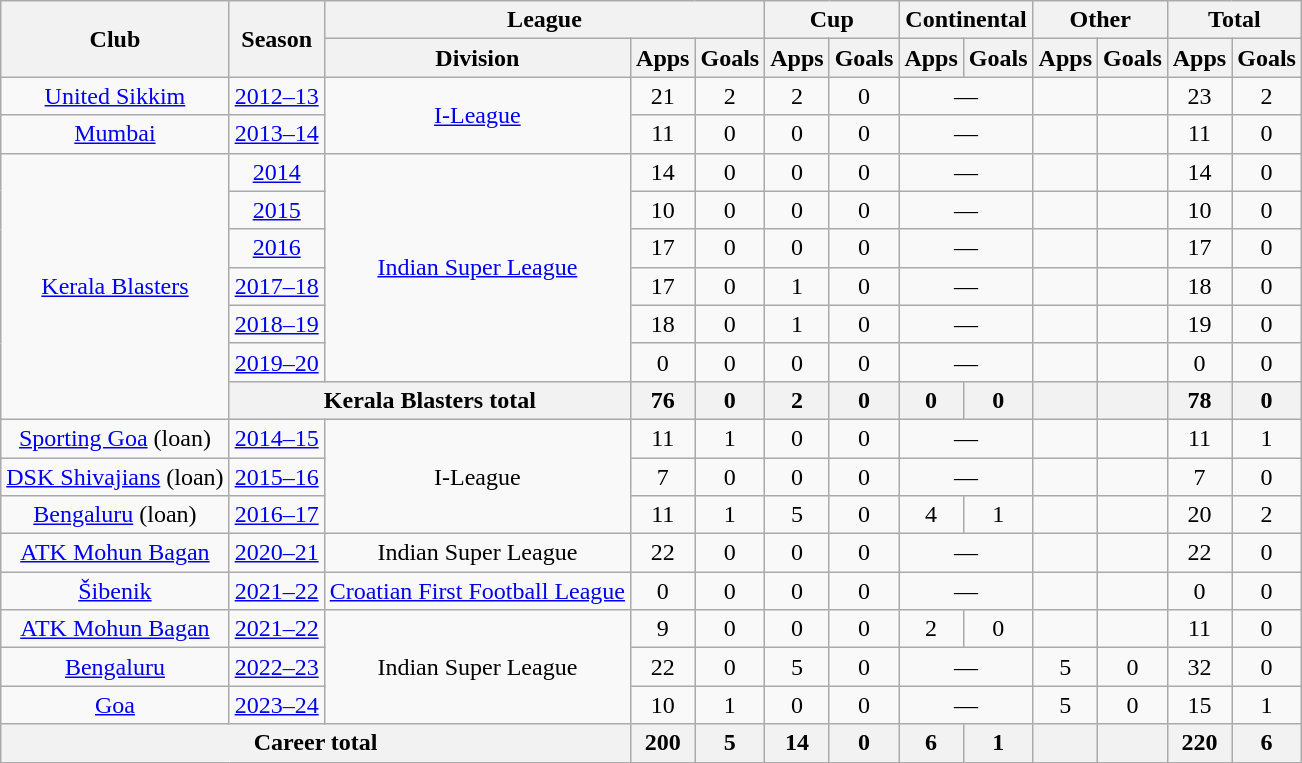<table class="wikitable" style="text-align: center;">
<tr>
<th rowspan="2">Club</th>
<th rowspan="2">Season</th>
<th colspan="3">League</th>
<th colspan="2">Cup</th>
<th colspan="2">Continental</th>
<th colspan="2">Other</th>
<th colspan="2">Total</th>
</tr>
<tr>
<th>Division</th>
<th>Apps</th>
<th>Goals</th>
<th>Apps</th>
<th>Goals</th>
<th>Apps</th>
<th>Goals</th>
<th>Apps</th>
<th>Goals</th>
<th>Apps</th>
<th>Goals</th>
</tr>
<tr>
<td rowspan="1"><a href='#'>United Sikkim</a></td>
<td><a href='#'>2012–13</a></td>
<td rowspan="2"><a href='#'>I-League</a></td>
<td>21</td>
<td>2</td>
<td>2</td>
<td>0</td>
<td colspan="2">—</td>
<td></td>
<td></td>
<td>23</td>
<td>2</td>
</tr>
<tr>
<td rowspan="1"><a href='#'>Mumbai</a></td>
<td><a href='#'>2013–14</a></td>
<td>11</td>
<td>0</td>
<td>0</td>
<td>0</td>
<td colspan="2">—</td>
<td></td>
<td></td>
<td>11</td>
<td>0</td>
</tr>
<tr>
<td rowspan="7"><a href='#'>Kerala Blasters</a></td>
<td><a href='#'>2014</a></td>
<td rowspan="6"><a href='#'>Indian Super League</a></td>
<td>14</td>
<td>0</td>
<td>0</td>
<td>0</td>
<td colspan="2">—</td>
<td></td>
<td></td>
<td>14</td>
<td>0</td>
</tr>
<tr>
<td><a href='#'>2015</a></td>
<td>10</td>
<td>0</td>
<td>0</td>
<td>0</td>
<td colspan="2">—</td>
<td></td>
<td></td>
<td>10</td>
<td>0</td>
</tr>
<tr>
<td><a href='#'>2016</a></td>
<td>17</td>
<td>0</td>
<td>0</td>
<td>0</td>
<td colspan="2">—</td>
<td></td>
<td></td>
<td>17</td>
<td>0</td>
</tr>
<tr>
<td><a href='#'>2017–18</a></td>
<td>17</td>
<td>0</td>
<td>1</td>
<td>0</td>
<td colspan="2">—</td>
<td></td>
<td></td>
<td>18</td>
<td>0</td>
</tr>
<tr>
<td><a href='#'>2018–19</a></td>
<td>18</td>
<td>0</td>
<td>1</td>
<td>0</td>
<td colspan="2">—</td>
<td></td>
<td></td>
<td>19</td>
<td>0</td>
</tr>
<tr>
<td><a href='#'>2019–20</a></td>
<td>0</td>
<td>0</td>
<td>0</td>
<td>0</td>
<td colspan="2">—</td>
<td></td>
<td></td>
<td>0</td>
<td>0</td>
</tr>
<tr>
<th colspan="2">Kerala Blasters total</th>
<th>76</th>
<th>0</th>
<th>2</th>
<th>0</th>
<th>0</th>
<th>0</th>
<th></th>
<th></th>
<th>78</th>
<th>0</th>
</tr>
<tr>
<td rowspan="1"><a href='#'>Sporting Goa</a> (loan)</td>
<td><a href='#'>2014–15</a></td>
<td rowspan="3">I-League</td>
<td>11</td>
<td>1</td>
<td>0</td>
<td>0</td>
<td colspan="2">—</td>
<td></td>
<td></td>
<td>11</td>
<td>1</td>
</tr>
<tr>
<td rowspan="1"><a href='#'>DSK Shivajians</a> (loan)</td>
<td><a href='#'>2015–16</a></td>
<td>7</td>
<td>0</td>
<td>0</td>
<td>0</td>
<td colspan="2">—</td>
<td></td>
<td></td>
<td>7</td>
<td>0</td>
</tr>
<tr>
<td rowspan="1"><a href='#'>Bengaluru</a> (loan)</td>
<td><a href='#'>2016–17</a></td>
<td>11</td>
<td>1</td>
<td>5</td>
<td>0</td>
<td>4</td>
<td>1</td>
<td></td>
<td></td>
<td>20</td>
<td>2</td>
</tr>
<tr>
<td><a href='#'>ATK Mohun Bagan</a></td>
<td><a href='#'>2020–21</a></td>
<td>Indian Super League</td>
<td>22</td>
<td>0</td>
<td>0</td>
<td>0</td>
<td colspan="2">—</td>
<td></td>
<td></td>
<td>22</td>
<td>0</td>
</tr>
<tr>
<td><a href='#'>Šibenik</a></td>
<td><a href='#'>2021–22</a></td>
<td><a href='#'>Croatian First Football League</a></td>
<td>0</td>
<td>0</td>
<td>0</td>
<td>0</td>
<td colspan="2">—</td>
<td></td>
<td></td>
<td>0</td>
<td>0</td>
</tr>
<tr>
<td><a href='#'>ATK Mohun Bagan</a></td>
<td><a href='#'>2021–22</a></td>
<td rowspan="3">Indian Super League</td>
<td>9</td>
<td>0</td>
<td>0</td>
<td>0</td>
<td>2</td>
<td>0</td>
<td></td>
<td></td>
<td>11</td>
<td>0</td>
</tr>
<tr>
<td><a href='#'>Bengaluru</a></td>
<td><a href='#'>2022–23</a></td>
<td>22</td>
<td>0</td>
<td>5</td>
<td>0</td>
<td colspan="2">—</td>
<td>5</td>
<td>0</td>
<td>32</td>
<td>0</td>
</tr>
<tr>
<td><a href='#'>Goa</a></td>
<td><a href='#'>2023–24</a></td>
<td>10</td>
<td>1</td>
<td>0</td>
<td>0</td>
<td colspan="2">—</td>
<td>5</td>
<td>0</td>
<td>15</td>
<td>1</td>
</tr>
<tr>
<th colspan="3">Career total</th>
<th>200</th>
<th>5</th>
<th>14</th>
<th>0</th>
<th>6</th>
<th>1</th>
<th></th>
<th></th>
<th>220</th>
<th>6</th>
</tr>
</table>
